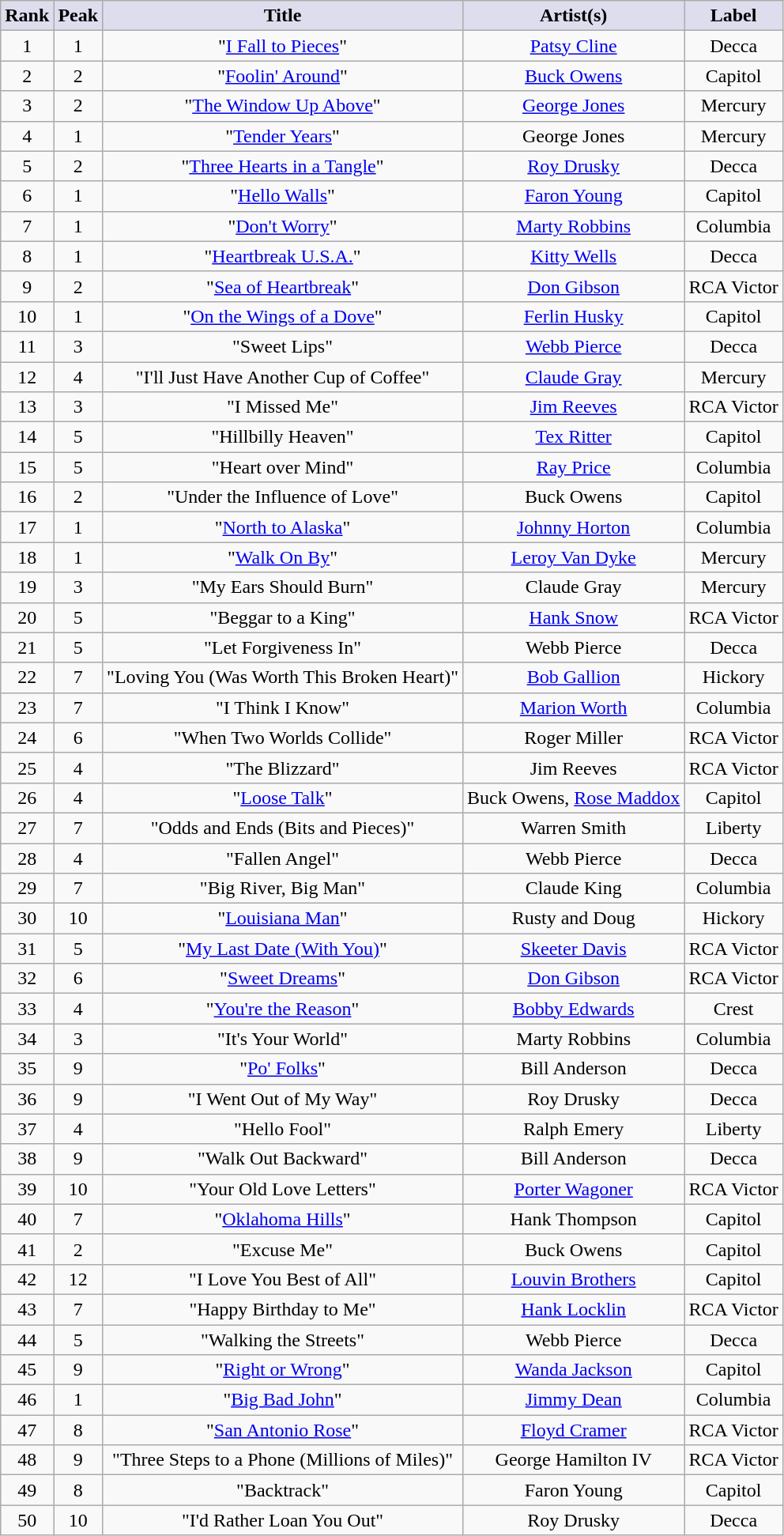<table class="wikitable sortable" style="text-align: center">
<tr>
<th scope="col" style="background:#dde;">Rank</th>
<th scope="col" style="background:#dde;">Peak</th>
<th scope="col" style="background:#dde;">Title</th>
<th scope="col" style="background:#dde;">Artist(s)</th>
<th scope="col" style="background:#dde;">Label</th>
</tr>
<tr>
<td>1</td>
<td>1</td>
<td>"<a href='#'>I Fall to Pieces</a>"</td>
<td><a href='#'>Patsy Cline</a></td>
<td>Decca</td>
</tr>
<tr>
<td>2</td>
<td>2</td>
<td>"<a href='#'>Foolin' Around</a>"</td>
<td><a href='#'>Buck Owens</a></td>
<td>Capitol</td>
</tr>
<tr>
<td>3</td>
<td>2</td>
<td>"<a href='#'>The Window Up Above</a>"</td>
<td><a href='#'>George Jones</a></td>
<td>Mercury</td>
</tr>
<tr>
<td>4</td>
<td>1</td>
<td>"<a href='#'>Tender Years</a>"</td>
<td>George Jones</td>
<td>Mercury</td>
</tr>
<tr>
<td>5</td>
<td>2</td>
<td>"<a href='#'>Three Hearts in a Tangle</a>"</td>
<td><a href='#'>Roy Drusky</a></td>
<td>Decca</td>
</tr>
<tr>
<td>6</td>
<td>1</td>
<td>"<a href='#'>Hello Walls</a>"</td>
<td><a href='#'>Faron Young</a></td>
<td>Capitol</td>
</tr>
<tr>
<td>7</td>
<td>1</td>
<td>"<a href='#'>Don't Worry</a>"</td>
<td><a href='#'>Marty Robbins</a></td>
<td>Columbia</td>
</tr>
<tr>
<td>8</td>
<td>1</td>
<td>"<a href='#'>Heartbreak U.S.A.</a>"</td>
<td><a href='#'>Kitty Wells</a></td>
<td>Decca</td>
</tr>
<tr>
<td>9</td>
<td>2</td>
<td>"<a href='#'>Sea of Heartbreak</a>"</td>
<td><a href='#'>Don Gibson</a></td>
<td>RCA Victor</td>
</tr>
<tr>
<td>10</td>
<td>1</td>
<td>"<a href='#'>On the Wings of a Dove</a>"</td>
<td><a href='#'>Ferlin Husky</a></td>
<td>Capitol</td>
</tr>
<tr>
<td>11</td>
<td>3</td>
<td>"Sweet Lips"</td>
<td><a href='#'>Webb Pierce</a></td>
<td>Decca</td>
</tr>
<tr>
<td>12</td>
<td>4</td>
<td>"I'll Just Have Another Cup of Coffee"</td>
<td><a href='#'>Claude Gray</a></td>
<td>Mercury</td>
</tr>
<tr>
<td>13</td>
<td>3</td>
<td>"I Missed Me"</td>
<td><a href='#'>Jim Reeves</a></td>
<td>RCA Victor</td>
</tr>
<tr>
<td>14</td>
<td>5</td>
<td>"Hillbilly Heaven"</td>
<td><a href='#'>Tex Ritter</a></td>
<td>Capitol</td>
</tr>
<tr>
<td>15</td>
<td>5</td>
<td>"Heart over Mind"</td>
<td><a href='#'>Ray Price</a></td>
<td>Columbia</td>
</tr>
<tr>
<td>16</td>
<td>2</td>
<td>"Under the Influence of Love"</td>
<td>Buck Owens</td>
<td>Capitol</td>
</tr>
<tr>
<td>17</td>
<td>1</td>
<td>"<a href='#'>North to Alaska</a>"</td>
<td><a href='#'>Johnny Horton</a></td>
<td>Columbia</td>
</tr>
<tr>
<td>18</td>
<td>1</td>
<td>"<a href='#'>Walk On By</a>"</td>
<td><a href='#'>Leroy Van Dyke</a></td>
<td>Mercury</td>
</tr>
<tr>
<td>19</td>
<td>3</td>
<td>"My Ears Should Burn"</td>
<td>Claude Gray</td>
<td>Mercury</td>
</tr>
<tr>
<td>20</td>
<td>5</td>
<td>"Beggar to a King"</td>
<td><a href='#'>Hank Snow</a></td>
<td>RCA Victor</td>
</tr>
<tr>
<td>21</td>
<td>5</td>
<td>"Let Forgiveness In"</td>
<td>Webb Pierce</td>
<td>Decca</td>
</tr>
<tr>
<td>22</td>
<td>7</td>
<td>"Loving You (Was Worth This Broken Heart)"</td>
<td><a href='#'>Bob Gallion</a></td>
<td>Hickory</td>
</tr>
<tr>
<td>23</td>
<td>7</td>
<td>"I Think I Know"</td>
<td><a href='#'>Marion Worth</a></td>
<td>Columbia</td>
</tr>
<tr>
<td>24</td>
<td>6</td>
<td>"When Two Worlds Collide"</td>
<td>Roger Miller</td>
<td>RCA Victor</td>
</tr>
<tr>
<td>25</td>
<td>4</td>
<td>"The Blizzard"</td>
<td>Jim Reeves</td>
<td>RCA Victor</td>
</tr>
<tr>
<td>26</td>
<td>4</td>
<td>"<a href='#'>Loose Talk</a>"</td>
<td>Buck Owens, <a href='#'>Rose Maddox</a></td>
<td>Capitol</td>
</tr>
<tr>
<td>27</td>
<td>7</td>
<td>"Odds and Ends (Bits and Pieces)"</td>
<td>Warren Smith</td>
<td>Liberty</td>
</tr>
<tr>
<td>28</td>
<td>4</td>
<td>"Fallen Angel"</td>
<td>Webb Pierce</td>
<td>Decca</td>
</tr>
<tr>
<td>29</td>
<td>7</td>
<td>"Big River, Big Man"</td>
<td>Claude King</td>
<td>Columbia</td>
</tr>
<tr>
<td>30</td>
<td>10</td>
<td>"<a href='#'>Louisiana Man</a>"</td>
<td>Rusty and Doug</td>
<td>Hickory</td>
</tr>
<tr>
<td>31</td>
<td>5</td>
<td>"<a href='#'>My Last Date (With You)</a>"</td>
<td><a href='#'>Skeeter Davis</a></td>
<td>RCA Victor</td>
</tr>
<tr>
<td>32</td>
<td>6</td>
<td>"<a href='#'>Sweet Dreams</a>"</td>
<td><a href='#'>Don Gibson</a></td>
<td>RCA Victor</td>
</tr>
<tr>
<td>33</td>
<td>4</td>
<td>"<a href='#'>You're the Reason</a>"</td>
<td><a href='#'>Bobby Edwards</a></td>
<td>Crest</td>
</tr>
<tr>
<td>34</td>
<td>3</td>
<td>"It's Your World"</td>
<td>Marty Robbins</td>
<td>Columbia</td>
</tr>
<tr>
<td>35</td>
<td>9</td>
<td>"<a href='#'>Po' Folks</a>"</td>
<td>Bill Anderson</td>
<td>Decca</td>
</tr>
<tr>
<td>36</td>
<td>9</td>
<td>"I Went Out of My Way"</td>
<td>Roy Drusky</td>
<td>Decca</td>
</tr>
<tr>
<td>37</td>
<td>4</td>
<td>"Hello Fool"</td>
<td>Ralph Emery</td>
<td>Liberty</td>
</tr>
<tr>
<td>38</td>
<td>9</td>
<td>"Walk Out Backward"</td>
<td>Bill Anderson</td>
<td>Decca</td>
</tr>
<tr>
<td>39</td>
<td>10</td>
<td>"Your Old Love Letters"</td>
<td><a href='#'>Porter Wagoner</a></td>
<td>RCA Victor</td>
</tr>
<tr>
<td>40</td>
<td>7</td>
<td>"<a href='#'>Oklahoma Hills</a>"</td>
<td>Hank Thompson</td>
<td>Capitol</td>
</tr>
<tr>
<td>41</td>
<td>2</td>
<td>"Excuse Me"</td>
<td>Buck Owens</td>
<td>Capitol</td>
</tr>
<tr>
<td>42</td>
<td>12</td>
<td>"I Love You Best of All"</td>
<td><a href='#'>Louvin Brothers</a></td>
<td>Capitol</td>
</tr>
<tr>
<td>43</td>
<td>7</td>
<td>"Happy Birthday to Me"</td>
<td><a href='#'>Hank Locklin</a></td>
<td>RCA Victor</td>
</tr>
<tr>
<td>44</td>
<td>5</td>
<td>"Walking the Streets"</td>
<td>Webb Pierce</td>
<td>Decca</td>
</tr>
<tr>
<td>45</td>
<td>9</td>
<td>"<a href='#'>Right or Wrong</a>"</td>
<td><a href='#'>Wanda Jackson</a></td>
<td>Capitol</td>
</tr>
<tr>
<td>46</td>
<td>1</td>
<td>"<a href='#'>Big Bad John</a>"</td>
<td><a href='#'>Jimmy Dean</a></td>
<td>Columbia</td>
</tr>
<tr>
<td>47</td>
<td>8</td>
<td>"<a href='#'>San Antonio Rose</a>"</td>
<td><a href='#'>Floyd Cramer</a></td>
<td>RCA Victor</td>
</tr>
<tr>
<td>48</td>
<td>9</td>
<td>"Three Steps to a Phone (Millions of Miles)"</td>
<td>George Hamilton IV</td>
<td>RCA Victor</td>
</tr>
<tr>
<td>49</td>
<td>8</td>
<td>"Backtrack"</td>
<td>Faron Young</td>
<td>Capitol</td>
</tr>
<tr>
<td>50</td>
<td>10</td>
<td>"I'd Rather Loan You Out"</td>
<td>Roy Drusky</td>
<td>Decca</td>
</tr>
</table>
